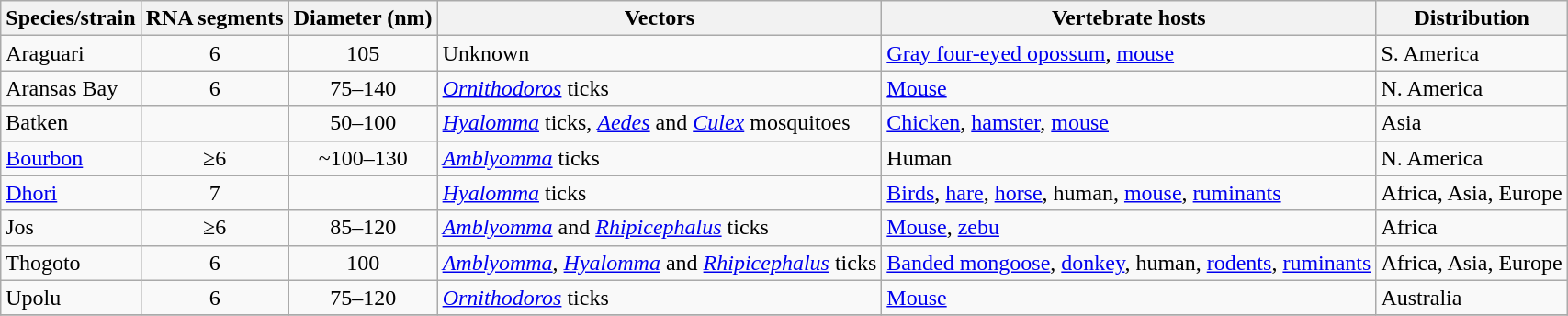<table class="wikitable" border="1">
<tr>
<th>Species/strain</th>
<th>RNA segments</th>
<th>Diameter (nm)</th>
<th>Vectors</th>
<th>Vertebrate hosts</th>
<th>Distribution</th>
</tr>
<tr>
<td>Araguari</td>
<td style="text-align: center">6</td>
<td style="text-align: center">105</td>
<td>Unknown</td>
<td><a href='#'>Gray four-eyed opossum</a>, <a href='#'>mouse</a></td>
<td>S. America</td>
</tr>
<tr>
<td>Aransas Bay</td>
<td style="text-align: center">6</td>
<td style="text-align: center">75–140</td>
<td><em><a href='#'>Ornithodoros</a></em> ticks</td>
<td><a href='#'>Mouse</a></td>
<td>N. America</td>
</tr>
<tr>
<td>Batken</td>
<td style="text-align: center"></td>
<td style="text-align: center">50–100</td>
<td><em><a href='#'>Hyalomma</a></em> ticks, <em><a href='#'>Aedes</a></em> and <em><a href='#'>Culex</a></em> mosquitoes</td>
<td><a href='#'>Chicken</a>, <a href='#'>hamster</a>, <a href='#'>mouse</a></td>
<td>Asia</td>
</tr>
<tr>
<td><a href='#'>Bourbon</a></td>
<td style="text-align: center">≥6</td>
<td style="text-align: center">~100–130</td>
<td><em><a href='#'>Amblyomma</a></em> ticks</td>
<td>Human</td>
<td>N. America</td>
</tr>
<tr>
<td><a href='#'>Dhori</a></td>
<td style="text-align: center">7</td>
<td style="text-align: center"></td>
<td><em><a href='#'>Hyalomma</a></em> ticks</td>
<td><a href='#'>Birds</a>, <a href='#'>hare</a>, <a href='#'>horse</a>, human, <a href='#'>mouse</a>, <a href='#'>ruminants</a></td>
<td>Africa, Asia, Europe</td>
</tr>
<tr>
<td>Jos</td>
<td style="text-align: center">≥6</td>
<td style="text-align: center">85–120</td>
<td><em><a href='#'>Amblyomma</a></em> and <em><a href='#'>Rhipicephalus</a></em> ticks</td>
<td><a href='#'>Mouse</a>, <a href='#'>zebu</a></td>
<td>Africa</td>
</tr>
<tr>
<td>Thogoto</td>
<td style="text-align: center">6</td>
<td style="text-align: center">100</td>
<td><em><a href='#'>Amblyomma</a></em>, <em><a href='#'>Hyalomma</a></em> and <em><a href='#'>Rhipicephalus</a></em> ticks</td>
<td><a href='#'>Banded mongoose</a>, <a href='#'>donkey</a>, human, <a href='#'>rodents</a>, <a href='#'>ruminants</a></td>
<td>Africa, Asia, Europe</td>
</tr>
<tr>
<td>Upolu</td>
<td style="text-align: center">6</td>
<td style="text-align: center">75–120</td>
<td><em><a href='#'>Ornithodoros</a></em> ticks</td>
<td><a href='#'>Mouse</a></td>
<td>Australia</td>
</tr>
<tr>
</tr>
</table>
